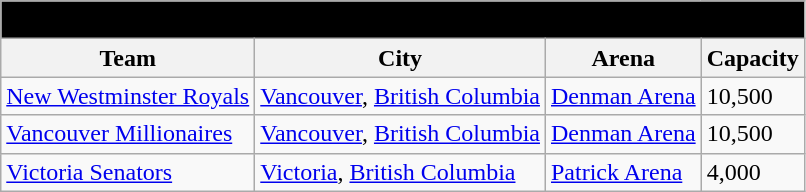<table class="wikitable" style="width:auto">
<tr>
<td bgcolor="#000000" align="center" colspan="6"><strong><span>1912–13 Pacific Coast Hockey Association</span></strong></td>
</tr>
<tr>
<th>Team</th>
<th>City</th>
<th>Arena</th>
<th>Capacity</th>
</tr>
<tr>
<td><a href='#'>New Westminster Royals</a></td>
<td><a href='#'>Vancouver</a>, <a href='#'>British Columbia</a></td>
<td><a href='#'>Denman Arena</a></td>
<td>10,500</td>
</tr>
<tr>
<td><a href='#'>Vancouver Millionaires</a></td>
<td><a href='#'>Vancouver</a>, <a href='#'>British Columbia</a></td>
<td><a href='#'>Denman Arena</a></td>
<td>10,500</td>
</tr>
<tr>
<td><a href='#'>Victoria Senators</a></td>
<td><a href='#'>Victoria</a>, <a href='#'>British Columbia</a></td>
<td><a href='#'>Patrick Arena</a></td>
<td>4,000</td>
</tr>
</table>
